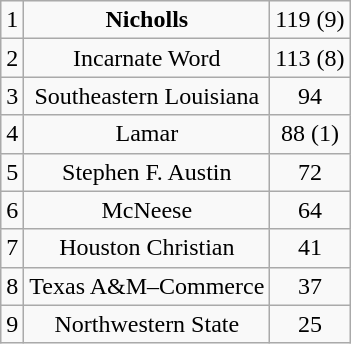<table class="wikitable">
<tr align="center">
<td>1</td>
<td><strong>Nicholls</strong></td>
<td>119 (9)</td>
</tr>
<tr align="center">
<td>2</td>
<td>Incarnate Word</td>
<td>113 (8)</td>
</tr>
<tr align="center">
<td>3</td>
<td>Southeastern Louisiana</td>
<td>94</td>
</tr>
<tr align="center">
<td>4</td>
<td>Lamar</td>
<td>88 (1)</td>
</tr>
<tr align="center">
<td>5</td>
<td>Stephen F. Austin</td>
<td>72</td>
</tr>
<tr align="center">
<td>6</td>
<td>McNeese</td>
<td>64</td>
</tr>
<tr align="center">
<td>7</td>
<td>Houston Christian</td>
<td>41</td>
</tr>
<tr align="center">
<td>8</td>
<td>Texas A&M–Commerce</td>
<td>37</td>
</tr>
<tr align="center">
<td>9</td>
<td>Northwestern State</td>
<td>25</td>
</tr>
</table>
